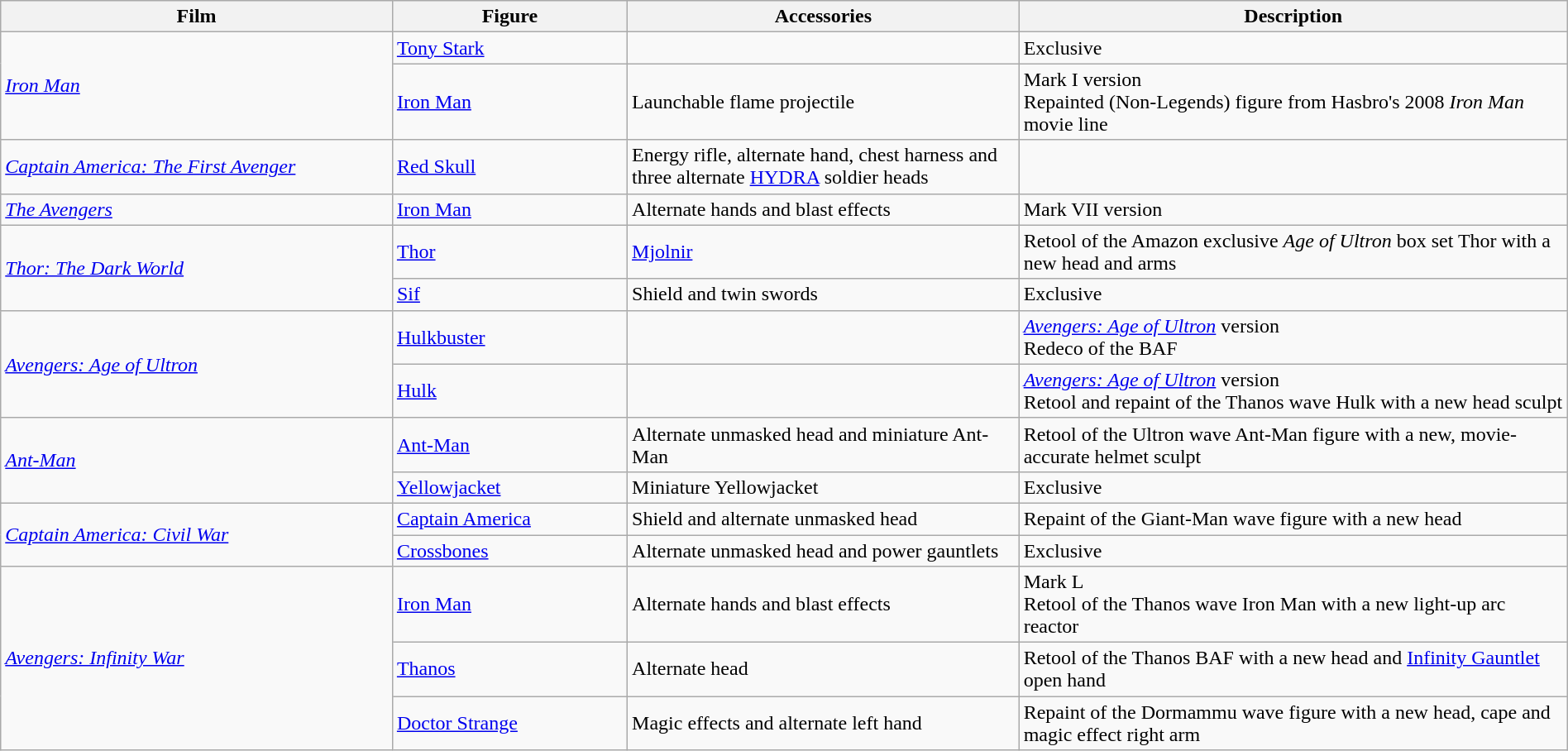<table class="wikitable" style="width:100%;">
<tr>
<th width="25%">Film</th>
<th width="15%">Figure</th>
<th width="25%">Accessories</th>
<th width="35%">Description</th>
</tr>
<tr>
<td rowspan="2"><em><a href='#'>Iron Man</a></em></td>
<td><a href='#'>Tony Stark</a></td>
<td></td>
<td>Exclusive</td>
</tr>
<tr>
<td><a href='#'>Iron Man</a></td>
<td>Launchable flame projectile</td>
<td>Mark I version<br>Repainted (Non-Legends) figure from Hasbro's 2008 <em>Iron Man</em> movie line</td>
</tr>
<tr>
<td><em><a href='#'>Captain America: The First Avenger</a></em></td>
<td><a href='#'>Red Skull</a></td>
<td>Energy rifle, alternate hand, chest harness and three alternate <a href='#'>HYDRA</a> soldier heads</td>
<td></td>
</tr>
<tr>
<td><em><a href='#'>The Avengers</a></em></td>
<td><a href='#'>Iron Man</a></td>
<td>Alternate hands and blast effects</td>
<td>Mark VII version</td>
</tr>
<tr>
<td rowspan="2"><em><a href='#'>Thor: The Dark World</a></em></td>
<td><a href='#'>Thor</a></td>
<td><a href='#'>Mjolnir</a></td>
<td>Retool of the Amazon exclusive <em>Age of Ultron</em> box set Thor with a new head and arms</td>
</tr>
<tr>
<td><a href='#'>Sif</a></td>
<td>Shield and twin swords</td>
<td>Exclusive</td>
</tr>
<tr>
<td rowspan="2"><em><a href='#'>Avengers: Age of Ultron</a></em></td>
<td><a href='#'>Hulkbuster</a></td>
<td></td>
<td><em><a href='#'>Avengers: Age of Ultron</a></em> version<br>Redeco of the BAF</td>
</tr>
<tr>
<td><a href='#'>Hulk</a></td>
<td></td>
<td><em><a href='#'>Avengers: Age of Ultron</a></em> version<br>Retool and repaint of the Thanos wave Hulk with a new head sculpt</td>
</tr>
<tr>
<td rowspan="2"><em><a href='#'>Ant-Man</a></em></td>
<td><a href='#'>Ant-Man</a></td>
<td>Alternate unmasked head and miniature Ant-Man</td>
<td>Retool of the Ultron wave Ant-Man figure with a new, movie-accurate helmet sculpt</td>
</tr>
<tr>
<td><a href='#'>Yellowjacket</a></td>
<td>Miniature Yellowjacket</td>
<td>Exclusive</td>
</tr>
<tr>
<td rowspan="2"><em><a href='#'>Captain America: Civil War</a></em></td>
<td><a href='#'>Captain America</a></td>
<td>Shield and alternate unmasked head</td>
<td>Repaint of the Giant-Man wave figure with a new head</td>
</tr>
<tr>
<td><a href='#'>Crossbones</a></td>
<td>Alternate unmasked head and power gauntlets</td>
<td>Exclusive</td>
</tr>
<tr>
<td rowspan="3"><em><a href='#'>Avengers: Infinity War</a></em></td>
<td><a href='#'>Iron Man</a></td>
<td>Alternate hands and blast effects</td>
<td>Mark L<br>Retool of the Thanos wave Iron Man with a new light-up arc reactor</td>
</tr>
<tr>
<td><a href='#'>Thanos</a></td>
<td>Alternate head</td>
<td>Retool of the Thanos BAF with a new head and <a href='#'>Infinity Gauntlet</a> open hand</td>
</tr>
<tr>
<td><a href='#'>Doctor Strange</a></td>
<td>Magic effects and alternate left hand</td>
<td>Repaint of the Dormammu wave figure with a new head, cape and magic effect right arm</td>
</tr>
</table>
